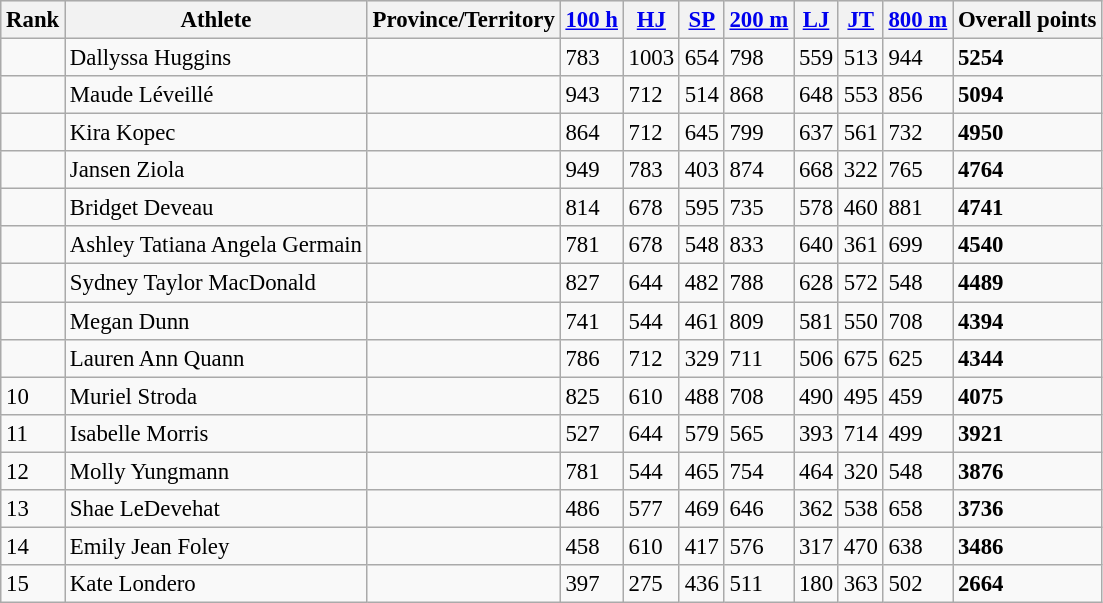<table class="wikitable sortable" style="font-size:95%;">
<tr bgcolor=#E6E6E6>
<th>Rank</th>
<th>Athlete</th>
<th>Province/Territory</th>
<th data-sort-type="number"><a href='#'>100 h</a></th>
<th data-sort-type="number"><a href='#'>HJ</a></th>
<th data-sort-type="number"><a href='#'>SP</a></th>
<th data-sort-type="number"><a href='#'>200 m</a></th>
<th data-sort-type="number"><a href='#'>LJ</a></th>
<th data-sort-type="number"><a href='#'>JT</a></th>
<th data-sort-type="number"><a href='#'>800 m</a></th>
<th>Overall points</th>
</tr>
<tr>
<td></td>
<td align=left>Dallyssa Huggins</td>
<td align="left"></td>
<td>783</td>
<td>1003</td>
<td>654</td>
<td>798</td>
<td>559</td>
<td>513</td>
<td>944</td>
<td><strong>5254</strong></td>
</tr>
<tr>
<td></td>
<td align=left>Maude Léveillé</td>
<td align="left"></td>
<td>943</td>
<td>712</td>
<td>514</td>
<td>868</td>
<td>648</td>
<td>553</td>
<td>856</td>
<td><strong>5094</strong></td>
</tr>
<tr>
<td></td>
<td align=left>Kira Kopec</td>
<td align="left"></td>
<td>864</td>
<td>712</td>
<td>645</td>
<td>799</td>
<td>637</td>
<td>561</td>
<td>732</td>
<td><strong>4950</strong></td>
</tr>
<tr>
<td></td>
<td align=left>Jansen Ziola</td>
<td align="left"></td>
<td>949</td>
<td>783</td>
<td>403</td>
<td>874</td>
<td>668</td>
<td>322</td>
<td>765</td>
<td><strong>4764</strong></td>
</tr>
<tr>
<td></td>
<td align=left>Bridget Deveau</td>
<td align="left"></td>
<td>814</td>
<td>678</td>
<td>595</td>
<td>735</td>
<td>578</td>
<td>460</td>
<td>881</td>
<td><strong>4741</strong></td>
</tr>
<tr>
<td></td>
<td align=left>Ashley Tatiana Angela Germain</td>
<td align="left"></td>
<td>781</td>
<td>678</td>
<td>548</td>
<td>833</td>
<td>640</td>
<td>361</td>
<td>699</td>
<td><strong>4540</strong></td>
</tr>
<tr>
<td></td>
<td align=left>Sydney Taylor MacDonald</td>
<td align="left"></td>
<td>827</td>
<td>644</td>
<td>482</td>
<td>788</td>
<td>628</td>
<td>572</td>
<td>548</td>
<td><strong>4489</strong></td>
</tr>
<tr>
<td></td>
<td align=left>Megan Dunn</td>
<td align="left"></td>
<td>741</td>
<td>544</td>
<td>461</td>
<td>809</td>
<td>581</td>
<td>550</td>
<td>708</td>
<td><strong>4394</strong></td>
</tr>
<tr>
<td></td>
<td align=left>Lauren Ann Quann</td>
<td align="left"></td>
<td>786</td>
<td>712</td>
<td>329</td>
<td>711</td>
<td>506</td>
<td>675</td>
<td>625</td>
<td><strong>4344</strong></td>
</tr>
<tr>
<td>10</td>
<td align=left>Muriel Stroda</td>
<td align="left"></td>
<td>825</td>
<td>610</td>
<td>488</td>
<td>708</td>
<td>490</td>
<td>495</td>
<td>459</td>
<td><strong>4075</strong></td>
</tr>
<tr>
<td>11</td>
<td align=left>Isabelle Morris</td>
<td align="left"></td>
<td>527</td>
<td>644</td>
<td>579</td>
<td>565</td>
<td>393</td>
<td>714</td>
<td>499</td>
<td><strong>3921</strong></td>
</tr>
<tr>
<td>12</td>
<td align=left>Molly Yungmann</td>
<td align="left"></td>
<td>781</td>
<td>544</td>
<td>465</td>
<td>754</td>
<td>464</td>
<td>320</td>
<td>548</td>
<td><strong>3876</strong></td>
</tr>
<tr>
<td>13</td>
<td align=left>Shae LeDevehat</td>
<td align="left"></td>
<td>486</td>
<td>577</td>
<td>469</td>
<td>646</td>
<td>362</td>
<td>538</td>
<td>658</td>
<td><strong>3736</strong></td>
</tr>
<tr>
<td>14</td>
<td align=left>Emily Jean Foley</td>
<td align="left"></td>
<td>458</td>
<td>610</td>
<td>417</td>
<td>576</td>
<td>317</td>
<td>470</td>
<td>638</td>
<td><strong>3486</strong></td>
</tr>
<tr>
<td>15</td>
<td align=left>Kate Londero</td>
<td align="left"></td>
<td>397</td>
<td>275</td>
<td>436</td>
<td>511</td>
<td>180</td>
<td>363</td>
<td>502</td>
<td><strong>2664</strong></td>
</tr>
</table>
